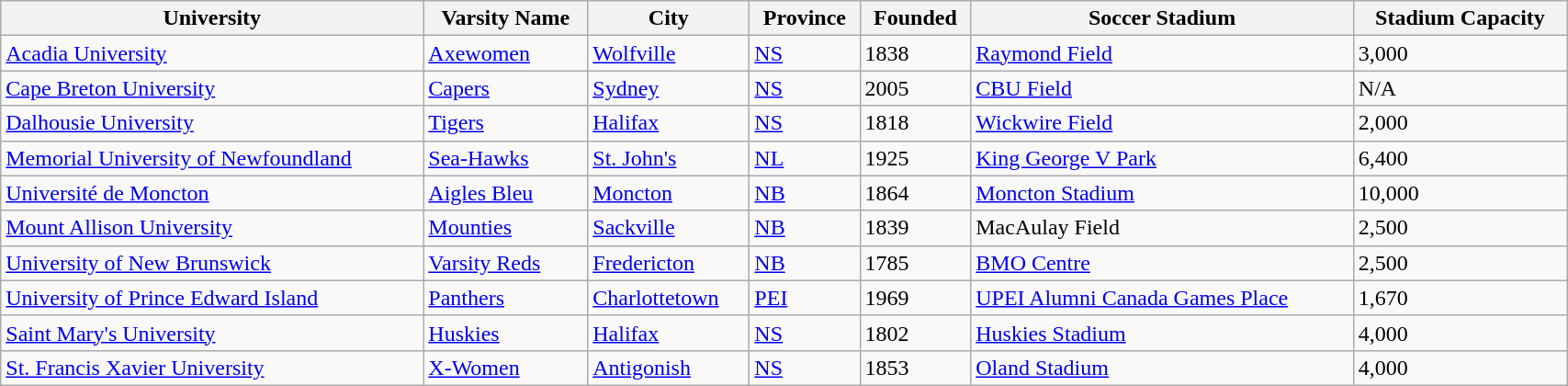<table class="wikitable" width="90%">
<tr>
<th>University</th>
<th>Varsity Name</th>
<th>City</th>
<th>Province</th>
<th>Founded</th>
<th>Soccer Stadium</th>
<th>Stadium Capacity</th>
</tr>
<tr>
<td><a href='#'>Acadia University</a></td>
<td><a href='#'>Axewomen</a></td>
<td><a href='#'>Wolfville</a></td>
<td><a href='#'>NS</a></td>
<td>1838</td>
<td><a href='#'>Raymond Field</a></td>
<td>3,000</td>
</tr>
<tr>
<td><a href='#'>Cape Breton University</a></td>
<td><a href='#'>Capers</a></td>
<td><a href='#'>Sydney</a></td>
<td><a href='#'>NS</a></td>
<td>2005</td>
<td><a href='#'>CBU Field</a></td>
<td>N/A</td>
</tr>
<tr>
<td><a href='#'>Dalhousie University</a></td>
<td><a href='#'>Tigers</a></td>
<td><a href='#'>Halifax</a></td>
<td><a href='#'>NS</a></td>
<td>1818</td>
<td><a href='#'>Wickwire Field</a></td>
<td>2,000</td>
</tr>
<tr>
<td><a href='#'>Memorial University of Newfoundland</a></td>
<td><a href='#'>Sea-Hawks</a></td>
<td><a href='#'>St. John's</a></td>
<td><a href='#'>NL</a></td>
<td>1925</td>
<td><a href='#'>King George V Park</a></td>
<td>6,400</td>
</tr>
<tr>
<td><a href='#'>Université de Moncton</a></td>
<td><a href='#'>Aigles Bleu</a></td>
<td><a href='#'>Moncton</a></td>
<td><a href='#'>NB</a></td>
<td>1864</td>
<td><a href='#'>Moncton Stadium</a></td>
<td>10,000</td>
</tr>
<tr>
<td><a href='#'>Mount Allison University</a></td>
<td><a href='#'>Mounties</a></td>
<td><a href='#'>Sackville</a></td>
<td><a href='#'>NB</a></td>
<td>1839</td>
<td>MacAulay Field</td>
<td>2,500</td>
</tr>
<tr>
<td><a href='#'>University of New Brunswick</a></td>
<td><a href='#'>Varsity Reds</a></td>
<td><a href='#'>Fredericton</a></td>
<td><a href='#'>NB</a></td>
<td>1785</td>
<td><a href='#'>BMO Centre</a></td>
<td>2,500</td>
</tr>
<tr>
<td><a href='#'>University of Prince Edward Island</a></td>
<td><a href='#'>Panthers</a></td>
<td><a href='#'>Charlottetown</a></td>
<td><a href='#'>PEI</a></td>
<td>1969</td>
<td><a href='#'>UPEI Alumni Canada Games Place</a></td>
<td>1,670</td>
</tr>
<tr>
<td><a href='#'>Saint Mary's University</a></td>
<td><a href='#'>Huskies</a></td>
<td><a href='#'>Halifax</a></td>
<td><a href='#'>NS</a></td>
<td>1802</td>
<td><a href='#'>Huskies Stadium</a></td>
<td>4,000</td>
</tr>
<tr>
<td><a href='#'>St. Francis Xavier University</a></td>
<td><a href='#'>X-Women</a></td>
<td><a href='#'>Antigonish</a></td>
<td><a href='#'>NS</a></td>
<td>1853</td>
<td><a href='#'>Oland Stadium</a></td>
<td>4,000</td>
</tr>
</table>
